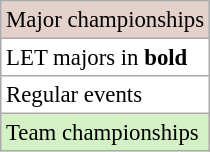<table class=wikitable style="font-size:95%">
<tr style="background:#e5d1cb;">
<td>Major championships</td>
</tr>
<tr style="background:#fff;">
<td>LET majors in <strong>bold</strong></td>
</tr>
<tr style="background:#fff;">
<td>Regular events</td>
</tr>
<tr style="background:#D4F1C5;">
<td>Team championships</td>
</tr>
</table>
